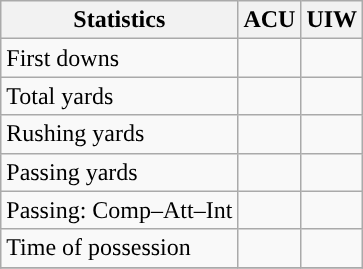<table class="wikitable" style="float: left;">
<tr>
<th>Statistics</th>
<th>ACU</th>
<th>UIW</th>
</tr>
<tr>
<td>First downs</td>
<td></td>
<td></td>
</tr>
<tr>
<td>Total yards</td>
<td></td>
<td></td>
</tr>
<tr>
<td>Rushing yards</td>
<td></td>
<td></td>
</tr>
<tr>
<td>Passing yards</td>
<td></td>
<td></td>
</tr>
<tr>
<td>Passing: Comp–Att–Int</td>
<td></td>
<td></td>
</tr>
<tr>
<td>Time of possession</td>
<td></td>
<td></td>
</tr>
<tr>
</tr>
</table>
